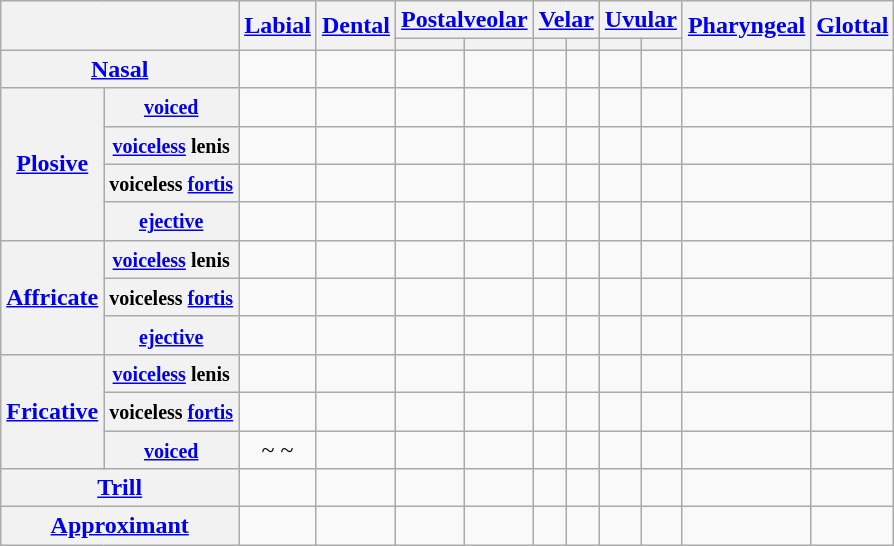<table class="wikitable" style=text-align:center>
<tr>
<th colspan="2" rowspan="2"></th>
<th rowspan="2"><a href='#'>Labial</a></th>
<th rowspan="2"><a href='#'>Dental</a></th>
<th colspan="2"><a href='#'>Postalveolar</a></th>
<th colspan="2"><a href='#'>Velar</a></th>
<th colspan="2"><a href='#'>Uvular</a></th>
<th rowspan="2"><a href='#'>Pharyngeal</a></th>
<th rowspan="2"><a href='#'>Glottal</a></th>
</tr>
<tr>
<th></th>
<th></th>
<th></th>
<th></th>
<th></th>
<th></th>
</tr>
<tr>
<th colspan="2"><a href='#'>Nasal</a></th>
<td></td>
<td></td>
<td></td>
<td></td>
<td></td>
<td></td>
<td></td>
<td></td>
<td></td>
<td></td>
</tr>
<tr>
<th rowspan="4"><a href='#'>Plosive</a></th>
<th><small> <a href='#'>voiced</a></small></th>
<td></td>
<td></td>
<td></td>
<td></td>
<td></td>
<td></td>
<td></td>
<td></td>
<td></td>
<td></td>
</tr>
<tr>
<th><small> <a href='#'>voiceless</a> lenis</small></th>
<td></td>
<td></td>
<td></td>
<td></td>
<td></td>
<td></td>
<td></td>
<td></td>
<td></td>
<td></td>
</tr>
<tr>
<th><small>voiceless <a href='#'>fortis</a></small></th>
<td></td>
<td></td>
<td></td>
<td></td>
<td></td>
<td></td>
<td></td>
<td></td>
<td></td>
<td></td>
</tr>
<tr>
<th><small><a href='#'>ejective</a></small></th>
<td></td>
<td></td>
<td></td>
<td></td>
<td></td>
<td></td>
<td></td>
<td></td>
<td></td>
<td></td>
</tr>
<tr>
<th rowspan="3"><a href='#'>Affricate</a></th>
<th><small> <a href='#'>voiceless</a> lenis</small></th>
<td></td>
<td></td>
<td></td>
<td></td>
<td></td>
<td></td>
<td></td>
<td></td>
<td></td>
<td></td>
</tr>
<tr>
<th><small>voiceless <a href='#'>fortis</a></small></th>
<td></td>
<td></td>
<td></td>
<td></td>
<td></td>
<td></td>
<td></td>
<td></td>
<td></td>
<td></td>
</tr>
<tr>
<th><small><a href='#'>ejective</a></small></th>
<td></td>
<td></td>
<td></td>
<td></td>
<td></td>
<td></td>
<td></td>
<td></td>
<td></td>
<td></td>
</tr>
<tr>
<th rowspan="3"><a href='#'>Fricative</a></th>
<th><small> <a href='#'>voiceless</a> lenis</small></th>
<td></td>
<td></td>
<td></td>
<td></td>
<td></td>
<td></td>
<td></td>
<td></td>
<td></td>
<td></td>
</tr>
<tr>
<th><small>voiceless <a href='#'>fortis</a></small></th>
<td></td>
<td></td>
<td></td>
<td></td>
<td></td>
<td></td>
<td></td>
<td></td>
<td></td>
<td></td>
</tr>
<tr>
<th><small> <a href='#'>voiced</a></small></th>
<td> ~  ~ </td>
<td></td>
<td></td>
<td></td>
<td></td>
<td></td>
<td></td>
<td></td>
<td></td>
<td></td>
</tr>
<tr>
<th colspan="2"><a href='#'>Trill</a></th>
<td></td>
<td></td>
<td></td>
<td></td>
<td></td>
<td></td>
<td></td>
<td></td>
<td></td>
<td></td>
</tr>
<tr align=center>
<th colspan="2"><a href='#'>Approximant</a></th>
<td></td>
<td></td>
<td></td>
<td></td>
<td></td>
<td></td>
<td></td>
<td></td>
<td></td>
<td></td>
</tr>
</table>
